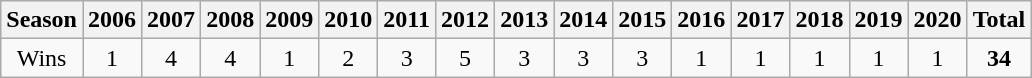<table class=wikitable>
<tr style=background:#ffc>
<th scope="col">Season</th>
<th scope="col">2006</th>
<th scope="col">2007</th>
<th scope="col">2008</th>
<th scope="col">2009</th>
<th scope="col">2010</th>
<th scope="col">2011</th>
<th scope="col">2012</th>
<th scope="col">2013</th>
<th scope="col">2014</th>
<th scope="col">2015</th>
<th scope="col">2016</th>
<th scope="col">2017</th>
<th scope="col">2018</th>
<th scope="col">2019</th>
<th scope="col">2020</th>
<th scope="col">Total</th>
</tr>
<tr align=center>
<td>Wins</td>
<td>1</td>
<td>4</td>
<td>4</td>
<td>1</td>
<td>2</td>
<td>3</td>
<td>5</td>
<td>3</td>
<td>3</td>
<td>3</td>
<td>1</td>
<td>1</td>
<td>1</td>
<td>1</td>
<td>1</td>
<td><strong>34</strong></td>
</tr>
</table>
